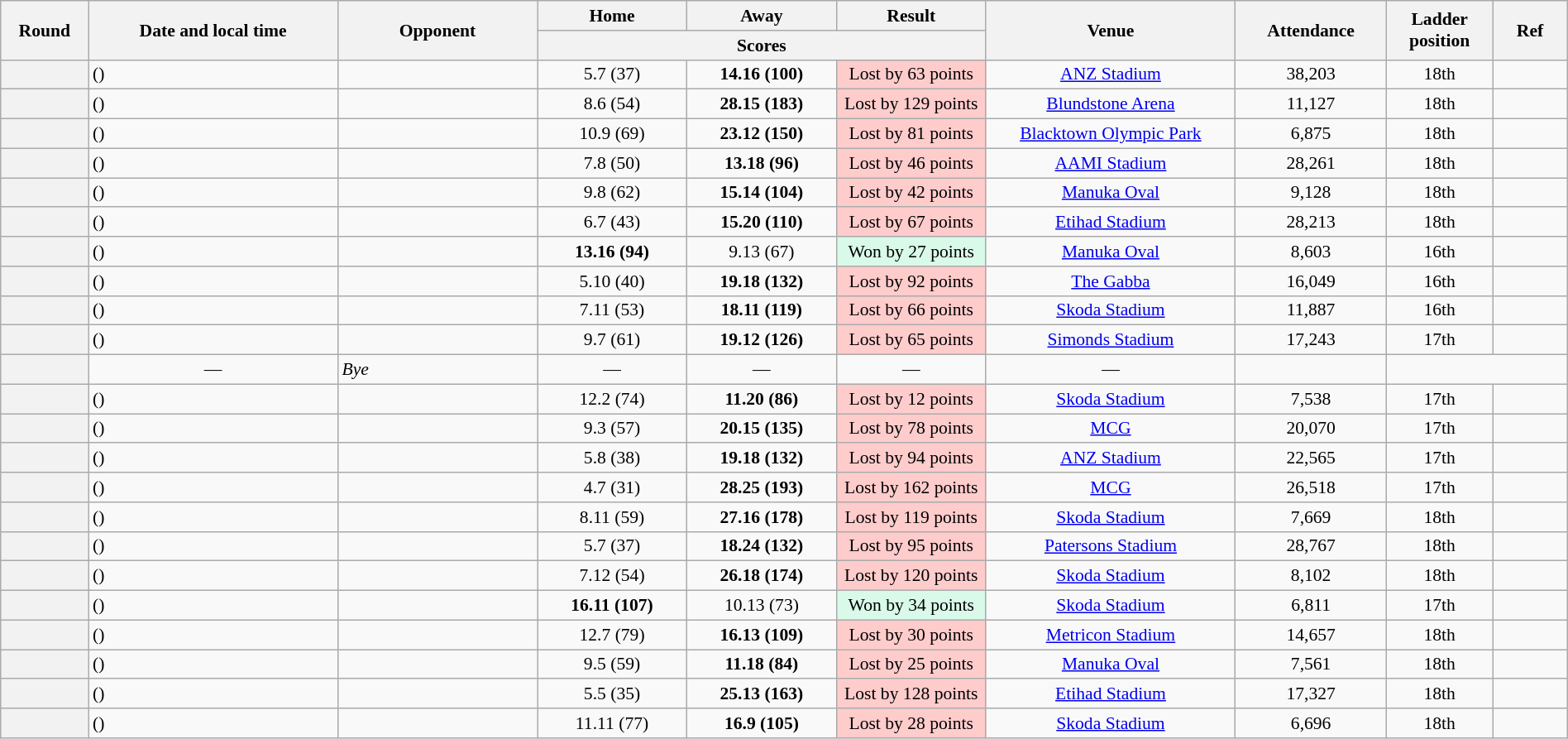<table class="wikitable plainrowheaders sortable" style="font-size:90%; width:100%; text-align:center;">
<tr>
<th scope="col" width="3%" rowspan="2">Round</th>
<th scope="col" width="10%" rowspan="2">Date and local time</th>
<th scope="col" width="8%" rowspan="2">Opponent</th>
<th scope="col" width="6%">Home</th>
<th scope="col" width="6%">Away</th>
<th scope="col" width="6%">Result</th>
<th scope="col" width="10%" rowspan="2">Venue</th>
<th scope="col" width="6%" rowspan="2">Attendance</th>
<th scope="col" width="4%" rowspan="2">Ladder<br>position</th>
<th scope="col" class="unsortable" width="3%" rowspan=2>Ref</th>
</tr>
<tr>
<th scope="col" colspan="3">Scores</th>
</tr>
<tr>
<th scope="row"></th>
<td align=left> ()</td>
<td align=left></td>
<td>5.7 (37)</td>
<td><strong>14.16 (100)</strong></td>
<td style="background:#fcc;">Lost by 63 points</td>
<td><a href='#'>ANZ Stadium</a></td>
<td>38,203</td>
<td>18th</td>
<td></td>
</tr>
<tr>
<th scope="row"></th>
<td align=left> ()</td>
<td align=left></td>
<td>8.6 (54)</td>
<td><strong>28.15 (183)</strong></td>
<td style="background:#fcc;">Lost by 129 points</td>
<td><a href='#'>Blundstone Arena</a></td>
<td>11,127</td>
<td>18th</td>
<td></td>
</tr>
<tr>
<th scope="row"></th>
<td align=left> ()</td>
<td align=left></td>
<td>10.9 (69)</td>
<td><strong>23.12 (150)</strong></td>
<td style="background:#fcc;">Lost by 81 points</td>
<td><a href='#'>Blacktown Olympic Park</a></td>
<td>6,875</td>
<td>18th</td>
<td></td>
</tr>
<tr>
<th scope="row"></th>
<td align=left> ()</td>
<td align=left></td>
<td>7.8 (50)</td>
<td><strong>13.18 (96)</strong></td>
<td style="background:#fcc;">Lost by 46 points</td>
<td><a href='#'>AAMI Stadium</a></td>
<td>28,261</td>
<td>18th</td>
<td></td>
</tr>
<tr>
<th scope="row"></th>
<td align=left> ()</td>
<td align=left></td>
<td>9.8 (62)</td>
<td><strong>15.14 (104)</strong></td>
<td style="background:#fcc;">Lost by 42 points</td>
<td><a href='#'>Manuka Oval</a></td>
<td>9,128</td>
<td>18th</td>
<td></td>
</tr>
<tr>
<th scope="row"></th>
<td align=left> ()</td>
<td align=left></td>
<td>6.7 (43)</td>
<td><strong>15.20 (110)</strong></td>
<td style="background:#fcc;">Lost by 67 points</td>
<td><a href='#'>Etihad Stadium</a></td>
<td>28,213</td>
<td>18th</td>
<td></td>
</tr>
<tr>
<th scope="row"></th>
<td align=left> ()</td>
<td align=left></td>
<td><strong>13.16 (94)</strong></td>
<td>9.13 (67)</td>
<td style="background:#d9f9e9">Won by 27 points</td>
<td><a href='#'>Manuka Oval</a></td>
<td>8,603</td>
<td>16th</td>
<td></td>
</tr>
<tr>
<th scope="row"></th>
<td align=left> ()</td>
<td align=left></td>
<td>5.10 (40)</td>
<td><strong>19.18 (132)</strong></td>
<td style="background:#fcc;">Lost by 92 points</td>
<td><a href='#'>The Gabba</a></td>
<td>16,049</td>
<td>16th</td>
<td></td>
</tr>
<tr>
<th scope="row"></th>
<td align=left> ()</td>
<td align=left></td>
<td>7.11 (53)</td>
<td><strong>18.11 (119)</strong></td>
<td style="background:#fcc;">Lost by 66 points</td>
<td><a href='#'>Skoda Stadium</a></td>
<td>11,887</td>
<td>16th</td>
<td></td>
</tr>
<tr>
<th scope="row"></th>
<td align=left> ()</td>
<td align=left></td>
<td>9.7 (61)</td>
<td><strong>19.12 (126)</strong></td>
<td style="background:#fcc;">Lost by 65 points</td>
<td><a href='#'>Simonds Stadium</a></td>
<td>17,243</td>
<td>17th</td>
<td></td>
</tr>
<tr>
<th scope="row"></th>
<td>—</td>
<td align=left><em>Bye</em></td>
<td>—</td>
<td>—</td>
<td>—</td>
<td>—</td>
<td></td>
</tr>
<tr>
<th scope="row"></th>
<td align=left> ()</td>
<td align=left></td>
<td>12.2 (74)</td>
<td><strong>11.20 (86)</strong></td>
<td style="background:#fcc;">Lost by 12 points</td>
<td><a href='#'>Skoda Stadium</a></td>
<td>7,538</td>
<td>17th</td>
<td></td>
</tr>
<tr>
<th scope="row"></th>
<td align=left> ()</td>
<td align=left></td>
<td>9.3 (57)</td>
<td><strong>20.15 (135)</strong></td>
<td style="background:#fcc;">Lost by 78 points</td>
<td><a href='#'>MCG</a></td>
<td>20,070</td>
<td>17th</td>
<td></td>
</tr>
<tr>
<th scope="row"></th>
<td align=left> ()</td>
<td align=left></td>
<td>5.8 (38)</td>
<td><strong>19.18 (132)</strong></td>
<td style="background:#fcc;">Lost by 94 points</td>
<td><a href='#'>ANZ Stadium</a></td>
<td>22,565</td>
<td>17th</td>
<td></td>
</tr>
<tr>
<th scope="row"></th>
<td align=left> ()</td>
<td align=left></td>
<td>4.7 (31)</td>
<td><strong>28.25 (193)</strong></td>
<td style="background:#fcc;">Lost by 162 points</td>
<td><a href='#'>MCG</a></td>
<td>26,518</td>
<td>17th</td>
<td></td>
</tr>
<tr>
<th scope="row"></th>
<td align=left> ()</td>
<td align=left></td>
<td>8.11 (59)</td>
<td><strong>27.16 (178)</strong></td>
<td style="background:#fcc;">Lost by 119 points</td>
<td><a href='#'>Skoda Stadium</a></td>
<td>7,669</td>
<td>18th</td>
<td></td>
</tr>
<tr>
<th scope="row"></th>
<td align=left> ()</td>
<td align=left></td>
<td>5.7 (37)</td>
<td><strong>18.24 (132)</strong></td>
<td style="background:#fcc;">Lost by 95 points</td>
<td><a href='#'>Patersons Stadium</a></td>
<td>28,767</td>
<td>18th</td>
<td></td>
</tr>
<tr>
<th scope="row"></th>
<td align=left> ()</td>
<td align=left></td>
<td>7.12 (54)</td>
<td><strong>26.18 (174)</strong></td>
<td style="background:#fcc;">Lost by 120 points</td>
<td><a href='#'>Skoda Stadium</a></td>
<td>8,102</td>
<td>18th</td>
<td></td>
</tr>
<tr>
<th scope="row"></th>
<td align=left> ()</td>
<td align=left></td>
<td><strong>16.11 (107)</strong></td>
<td>10.13 (73)</td>
<td style="background:#d9f9e9">Won by 34 points</td>
<td><a href='#'>Skoda Stadium</a></td>
<td>6,811</td>
<td>17th</td>
<td></td>
</tr>
<tr>
<th scope="row"></th>
<td align=left> ()</td>
<td align=left></td>
<td>12.7 (79)</td>
<td><strong>16.13 (109)</strong></td>
<td style="background:#fcc;">Lost by 30 points</td>
<td><a href='#'>Metricon Stadium</a></td>
<td>14,657</td>
<td>18th</td>
<td></td>
</tr>
<tr>
<th scope="row"></th>
<td align=left> ()</td>
<td align=left></td>
<td>9.5 (59)</td>
<td><strong>11.18 (84)</strong></td>
<td style="background:#fcc;">Lost by 25 points</td>
<td><a href='#'>Manuka Oval</a></td>
<td>7,561</td>
<td>18th</td>
<td></td>
</tr>
<tr>
<th scope="row"></th>
<td align=left> ()</td>
<td align=left></td>
<td>5.5 (35)</td>
<td><strong>25.13 (163)</strong></td>
<td style="background:#fcc;">Lost by 128 points</td>
<td><a href='#'>Etihad Stadium</a></td>
<td>17,327</td>
<td>18th</td>
<td></td>
</tr>
<tr>
<th scope="row"></th>
<td align=left> ()</td>
<td align=left></td>
<td>11.11 (77)</td>
<td><strong>16.9 (105)</strong></td>
<td style="background:#fcc;">Lost by 28 points</td>
<td><a href='#'>Skoda Stadium</a></td>
<td>6,696</td>
<td>18th</td>
<td></td>
</tr>
</table>
